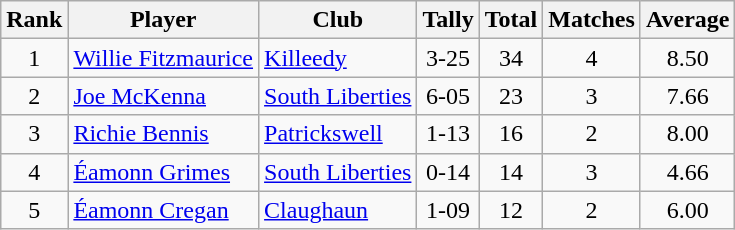<table class="wikitable">
<tr>
<th>Rank</th>
<th>Player</th>
<th>Club</th>
<th>Tally</th>
<th>Total</th>
<th>Matches</th>
<th>Average</th>
</tr>
<tr>
<td rowspan="1" style="text-align:center;">1</td>
<td><a href='#'>Willie Fitzmaurice</a></td>
<td><a href='#'>Killeedy</a></td>
<td align=center>3-25</td>
<td align=center>34</td>
<td align=center>4</td>
<td align=center>8.50</td>
</tr>
<tr>
<td rowspan="1" style="text-align:center;">2</td>
<td><a href='#'>Joe McKenna</a></td>
<td><a href='#'>South Liberties</a></td>
<td align=center>6-05</td>
<td align=center>23</td>
<td align=center>3</td>
<td align=center>7.66</td>
</tr>
<tr>
<td rowspan="1" style="text-align:center;">3</td>
<td><a href='#'>Richie Bennis</a></td>
<td><a href='#'>Patrickswell</a></td>
<td align=center>1-13</td>
<td align=center>16</td>
<td align=center>2</td>
<td align=center>8.00</td>
</tr>
<tr>
<td rowspan="1" style="text-align:center;">4</td>
<td><a href='#'>Éamonn Grimes</a></td>
<td><a href='#'>South Liberties</a></td>
<td align=center>0-14</td>
<td align=center>14</td>
<td align=center>3</td>
<td align=center>4.66</td>
</tr>
<tr>
<td rowspan="1" style="text-align:center;">5</td>
<td><a href='#'>Éamonn Cregan</a></td>
<td><a href='#'>Claughaun</a></td>
<td align=center>1-09</td>
<td align=center>12</td>
<td align=center>2</td>
<td align=center>6.00</td>
</tr>
</table>
